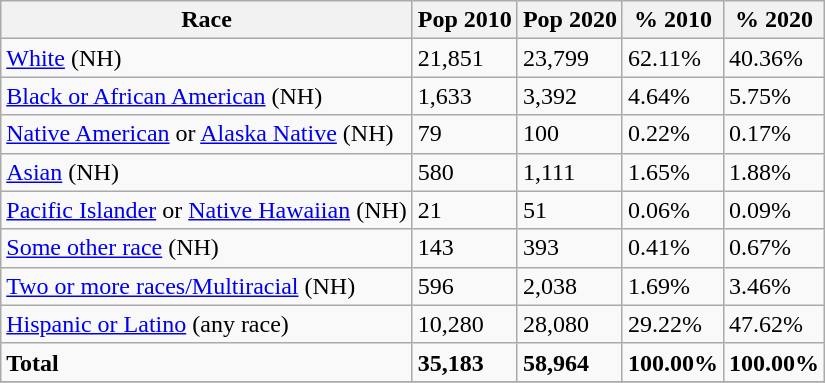<table class="wikitable">
<tr>
<th>Race</th>
<th>Pop 2010</th>
<th>Pop 2020</th>
<th>% 2010</th>
<th>% 2020</th>
</tr>
<tr>
<td><a href='#'>White</a> (NH)</td>
<td>21,851</td>
<td>23,799</td>
<td>62.11%</td>
<td>40.36%</td>
</tr>
<tr>
<td><a href='#'>Black or African American</a> (NH)</td>
<td>1,633</td>
<td>3,392</td>
<td>4.64%</td>
<td>5.75%</td>
</tr>
<tr>
<td><a href='#'>Native American</a> or <a href='#'>Alaska Native</a> (NH)</td>
<td>79</td>
<td>100</td>
<td>0.22%</td>
<td>0.17%</td>
</tr>
<tr>
<td><a href='#'>Asian</a> (NH)</td>
<td>580</td>
<td>1,111</td>
<td>1.65%</td>
<td>1.88%</td>
</tr>
<tr>
<td><a href='#'>Pacific Islander</a> or <a href='#'>Native Hawaiian</a> (NH)</td>
<td>21</td>
<td>51</td>
<td>0.06%</td>
<td>0.09%</td>
</tr>
<tr>
<td><a href='#'>Some other race</a> (NH)</td>
<td>143</td>
<td>393</td>
<td>0.41%</td>
<td>0.67%</td>
</tr>
<tr>
<td><a href='#'>Two or more races/Multiracial</a> (NH)</td>
<td>596</td>
<td>2,038</td>
<td>1.69%</td>
<td>3.46%</td>
</tr>
<tr>
<td><a href='#'>Hispanic or Latino</a> (any race)</td>
<td>10,280</td>
<td>28,080</td>
<td>29.22%</td>
<td>47.62%</td>
</tr>
<tr>
<td><strong>Total</strong></td>
<td><strong>35,183</strong></td>
<td><strong>58,964</strong></td>
<td><strong>100.00%</strong></td>
<td><strong>100.00%</strong></td>
</tr>
<tr>
</tr>
</table>
